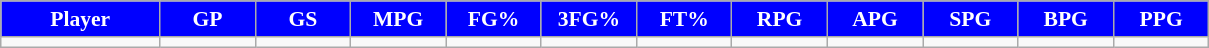<table class="wikitable sortable" style="font-size: 90%">
<tr>
<th style="background:#0000FF;color:#FFFFFF;" width="10%">Player</th>
<th style="background:#0000FF;color:#FFFFFF;" width="6%">GP</th>
<th style="background:#0000FF;color:#FFFFFF;" width="6%">GS</th>
<th style="background:#0000FF;color:#FFFFFF;" width="6%">MPG</th>
<th style="background:#0000FF;color:#FFFFFF;" width="6%">FG%</th>
<th style="background:#0000FF;color:#FFFFFF;" width="6%">3FG%</th>
<th style="background:#0000FF;color:#FFFFFF;" width="6%">FT%</th>
<th style="background:#0000FF;color:#FFFFFF;" width="6%">RPG</th>
<th style="background:#0000FF;color:#FFFFFF;" width="6%">APG</th>
<th style="background:#0000FF;color:#FFFFFF;" width="6%">SPG</th>
<th style="background:#0000FF;color:#FFFFFF;" width="6%">BPG</th>
<th style="background:#0000FF;color:#FFFFFF;" width="6%">PPG</th>
</tr>
<tr>
<td></td>
<td></td>
<td></td>
<td></td>
<td></td>
<td></td>
<td></td>
<td></td>
<td></td>
<td></td>
<td></td>
<td></td>
</tr>
</table>
